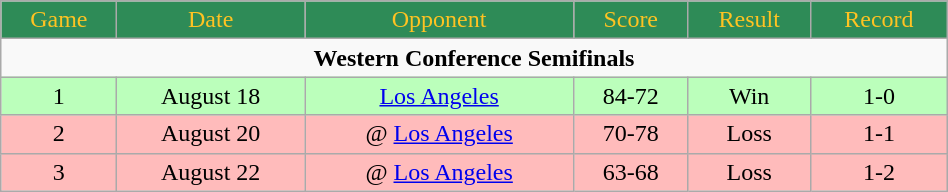<table class="wikitable" width="50%">
<tr align="center" style="background:#2e8b57; color:#ffc322;">
<td>Game</td>
<td>Date</td>
<td>Opponent</td>
<td>Score</td>
<td>Result</td>
<td>Record</td>
</tr>
<tr>
<td colspan="6" align="center"><strong>Western Conference Semifinals</strong></td>
</tr>
<tr align="center" bgcolor="bbffbb">
<td>1</td>
<td>August 18</td>
<td><a href='#'>Los Angeles</a></td>
<td>84-72</td>
<td>Win</td>
<td>1-0</td>
</tr>
<tr align="center" bgcolor="ffbbbb">
<td>2</td>
<td>August 20</td>
<td>@ <a href='#'>Los Angeles</a></td>
<td>70-78</td>
<td>Loss</td>
<td>1-1</td>
</tr>
<tr align="center" bgcolor="ffbbbb">
<td>3</td>
<td>August 22</td>
<td>@ <a href='#'>Los Angeles</a></td>
<td>63-68</td>
<td>Loss</td>
<td>1-2</td>
</tr>
</table>
